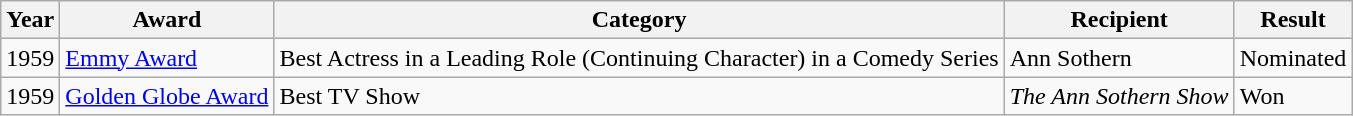<table class="wikitable sortable">
<tr>
<th>Year</th>
<th>Award</th>
<th>Category</th>
<th>Recipient</th>
<th>Result</th>
</tr>
<tr>
<td>1959</td>
<td><a href='#'>Emmy Award</a></td>
<td>Best Actress in a Leading Role (Continuing Character) in a Comedy Series</td>
<td>Ann Sothern</td>
<td>Nominated</td>
</tr>
<tr>
<td>1959</td>
<td><a href='#'>Golden Globe Award</a></td>
<td>Best TV Show</td>
<td><em>The Ann Sothern Show</em></td>
<td>Won</td>
</tr>
</table>
